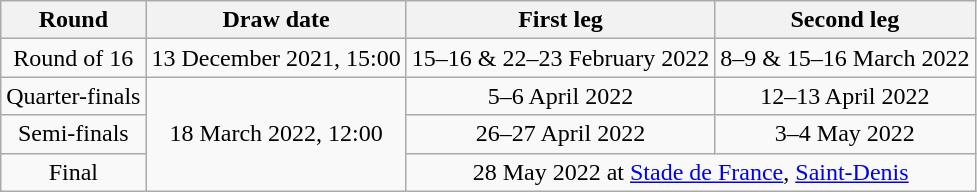<table class="wikitable" style="text-align:center">
<tr>
<th>Round</th>
<th>Draw date</th>
<th>First leg</th>
<th>Second leg</th>
</tr>
<tr>
<td>Round of 16</td>
<td>13 December 2021, 15:00</td>
<td>15–16 & 22–23 February 2022</td>
<td>8–9 & 15–16 March 2022</td>
</tr>
<tr>
<td>Quarter-finals</td>
<td rowspan="3">18 March 2022, 12:00</td>
<td>5–6 April 2022</td>
<td>12–13 April 2022</td>
</tr>
<tr>
<td>Semi-finals</td>
<td>26–27 April 2022</td>
<td>3–4 May 2022</td>
</tr>
<tr>
<td>Final</td>
<td colspan="2">28 May 2022 at <a href='#'>Stade de France</a>, <a href='#'>Saint-Denis</a></td>
</tr>
</table>
